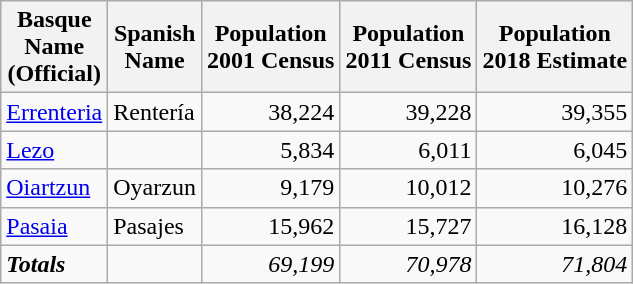<table class="wikitable sortable">
<tr>
<th>Basque<br>Name<br>(Official)</th>
<th>Spanish<br>Name</th>
<th>Population<br>2001 Census</th>
<th>Population<br>2011 Census</th>
<th>Population<br>2018 Estimate</th>
</tr>
<tr>
<td><a href='#'>Errenteria</a></td>
<td>Rentería</td>
<td align="right">38,224</td>
<td align="right">39,228</td>
<td align="right">39,355</td>
</tr>
<tr>
<td><a href='#'>Lezo</a></td>
<td></td>
<td align="right">5,834</td>
<td align="right">6,011</td>
<td align="right">6,045</td>
</tr>
<tr>
<td><a href='#'>Oiartzun</a></td>
<td>Oyarzun</td>
<td align="right">9,179</td>
<td align="right">10,012</td>
<td align="right">10,276</td>
</tr>
<tr>
<td><a href='#'>Pasaia</a></td>
<td>Pasajes</td>
<td align="right">15,962</td>
<td align="right">15,727</td>
<td align="right">16,128</td>
</tr>
<tr>
<td><strong><em>Totals</em></strong></td>
<td></td>
<td align="right"><em>69,199</em></td>
<td align="right"><em>70,978</em></td>
<td align="right"><em>71,804</em></td>
</tr>
</table>
